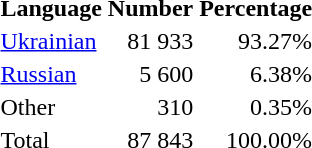<table class="standard">
<tr>
<th>Language</th>
<th>Number</th>
<th>Percentage</th>
</tr>
<tr>
<td><a href='#'>Ukrainian</a></td>
<td align="right">81 933</td>
<td align="right">93.27%</td>
</tr>
<tr>
<td><a href='#'>Russian</a></td>
<td align="right">5 600</td>
<td align="right">6.38%</td>
</tr>
<tr>
<td>Other</td>
<td align="right">310</td>
<td align="right">0.35%</td>
</tr>
<tr>
<td>Total</td>
<td align="right">87 843</td>
<td align="right">100.00%</td>
</tr>
</table>
